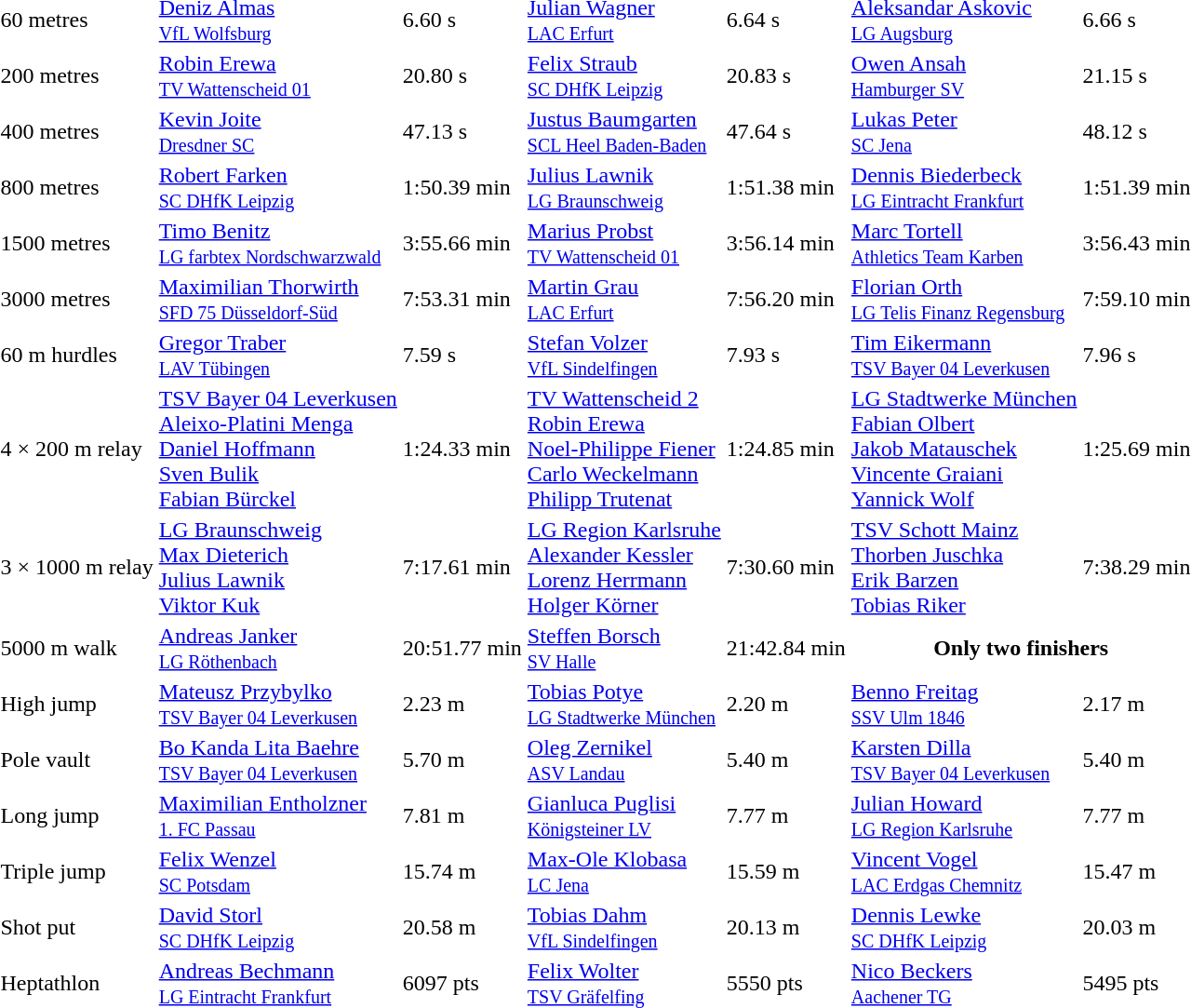<table>
<tr>
<td>60 metres</td>
<td><a href='#'>Deniz Almas</a><br><small><a href='#'>VfL Wolfsburg</a></small></td>
<td>6.60 s</td>
<td><a href='#'>Julian Wagner</a><br><small><a href='#'>LAC Erfurt</a></small></td>
<td>6.64 s</td>
<td><a href='#'>Aleksandar Askovic</a><br><small><a href='#'>LG Augsburg</a></small></td>
<td>6.66 s</td>
</tr>
<tr>
<td>200 metres</td>
<td><a href='#'>Robin Erewa</a><br><small><a href='#'>TV Wattenscheid 01</a></small></td>
<td>20.80 s</td>
<td><a href='#'>Felix Straub</a><br><small><a href='#'>SC DHfK Leipzig</a></small></td>
<td>20.83 s</td>
<td><a href='#'>Owen Ansah</a><br><small><a href='#'>Hamburger SV</a></small></td>
<td>21.15 s</td>
</tr>
<tr>
<td>400 metres</td>
<td><a href='#'>Kevin Joite</a><br><small><a href='#'>Dresdner SC</a></small></td>
<td>47.13 s</td>
<td><a href='#'>Justus Baumgarten</a><br><small><a href='#'>SCL Heel Baden-Baden</a></small></td>
<td>47.64 s</td>
<td><a href='#'>Lukas Peter</a><br><small><a href='#'>SC Jena</a></small></td>
<td>48.12 s</td>
</tr>
<tr>
<td>800 metres</td>
<td><a href='#'>Robert Farken</a><br><small><a href='#'>SC DHfK Leipzig</a></small></td>
<td>1:50.39 min</td>
<td><a href='#'>Julius Lawnik</a><br><small><a href='#'>LG Braunschweig</a></small></td>
<td>1:51.38 min</td>
<td><a href='#'>Dennis Biederbeck</a><br><small><a href='#'>LG Eintracht Frankfurt</a></small></td>
<td>1:51.39 min</td>
</tr>
<tr>
<td>1500 metres</td>
<td><a href='#'>Timo Benitz</a><br><small><a href='#'>LG farbtex Nordschwarzwald</a></small></td>
<td>3:55.66 min</td>
<td><a href='#'>Marius Probst</a><br><small><a href='#'>TV Wattenscheid 01</a></small></td>
<td>3:56.14 min</td>
<td><a href='#'>Marc Tortell</a><br><small><a href='#'>Athletics Team Karben</a></small></td>
<td>3:56.43 min</td>
</tr>
<tr>
<td>3000 metres</td>
<td><a href='#'>Maximilian Thorwirth</a><br><small><a href='#'>SFD 75 Düsseldorf-Süd</a></small></td>
<td>7:53.31 min</td>
<td><a href='#'>Martin Grau</a><br><small><a href='#'>LAC Erfurt</a></small></td>
<td>7:56.20 min</td>
<td><a href='#'>Florian Orth</a><br><small><a href='#'>LG Telis Finanz Regensburg</a></small></td>
<td>7:59.10 min</td>
</tr>
<tr>
<td>60 m hurdles</td>
<td><a href='#'>Gregor Traber</a><br><small><a href='#'>LAV Tübingen</a></small></td>
<td>7.59 s</td>
<td><a href='#'>Stefan Volzer</a><br><small><a href='#'>VfL Sindelfingen</a></small></td>
<td>7.93 s</td>
<td><a href='#'>Tim Eikermann</a><br><small><a href='#'>TSV Bayer 04 Leverkusen</a></small></td>
<td>7.96 s</td>
</tr>
<tr>
<td>4 × 200 m relay</td>
<td><a href='#'>TSV Bayer 04 Leverkusen</a><br><a href='#'>Aleixo-Platini Menga</a><br><a href='#'>Daniel Hoffmann</a><br><a href='#'>Sven Bulik</a><br><a href='#'>Fabian Bürckel</a></td>
<td>1:24.33 min</td>
<td><a href='#'>TV Wattenscheid 2</a><br><a href='#'>Robin Erewa</a><br><a href='#'>Noel-Philippe Fiener</a><br><a href='#'>Carlo Weckelmann</a><br><a href='#'>Philipp Trutenat</a></td>
<td>1:24.85 min</td>
<td><a href='#'>LG Stadtwerke München</a><br><a href='#'>Fabian Olbert</a><br><a href='#'>Jakob Matauschek</a><br><a href='#'>Vincente Graiani</a><br><a href='#'>Yannick Wolf</a></td>
<td>1:25.69 min</td>
</tr>
<tr>
<td>3 × 1000 m relay</td>
<td><a href='#'>LG Braunschweig</a><br><a href='#'>Max Dieterich</a><br><a href='#'>Julius Lawnik</a><br><a href='#'>Viktor Kuk</a></td>
<td>7:17.61 min</td>
<td><a href='#'>LG Region Karlsruhe</a><br><a href='#'>Alexander Kessler</a><br><a href='#'>Lorenz Herrmann</a><br><a href='#'>Holger Körner</a></td>
<td>7:30.60 min</td>
<td><a href='#'>TSV Schott Mainz</a><br><a href='#'>Thorben Juschka</a><br><a href='#'>Erik Barzen</a><br><a href='#'>Tobias Riker</a></td>
<td>7:38.29 min</td>
</tr>
<tr>
<td>5000 m walk</td>
<td><a href='#'>Andreas Janker</a><br><small><a href='#'>LG Röthenbach</a></small></td>
<td>20:51.77 min</td>
<td><a href='#'>Steffen Borsch</a><br><small><a href='#'>SV Halle</a></small></td>
<td>21:42.84 min</td>
<th colspan=2>Only two finishers</th>
</tr>
<tr>
<td>High jump</td>
<td><a href='#'>Mateusz Przybylko</a><br><small><a href='#'>TSV Bayer 04 Leverkusen</a></small></td>
<td>2.23 m</td>
<td><a href='#'>Tobias Potye</a><br><small><a href='#'>LG Stadtwerke München</a></small></td>
<td>2.20 m</td>
<td><a href='#'>Benno Freitag</a><br><small><a href='#'>SSV Ulm 1846</a></small></td>
<td>2.17 m</td>
</tr>
<tr>
<td>Pole vault</td>
<td><a href='#'>Bo Kanda Lita Baehre</a><br><small><a href='#'>TSV Bayer 04 Leverkusen</a></small></td>
<td>5.70 m</td>
<td><a href='#'>Oleg Zernikel</a><br><small><a href='#'>ASV Landau</a></small></td>
<td>5.40 m</td>
<td><a href='#'>Karsten Dilla</a><br><small><a href='#'>TSV Bayer 04 Leverkusen</a></small></td>
<td>5.40 m</td>
</tr>
<tr>
<td>Long jump</td>
<td><a href='#'>Maximilian Entholzner</a><br><small><a href='#'>1. FC Passau</a></small></td>
<td>7.81 m</td>
<td><a href='#'>Gianluca Puglisi</a><br><small><a href='#'>Königsteiner LV</a></small></td>
<td>7.77 m</td>
<td><a href='#'>Julian Howard</a><br><small><a href='#'>LG Region Karlsruhe</a></small></td>
<td>7.77 m</td>
</tr>
<tr>
<td>Triple jump</td>
<td><a href='#'>Felix Wenzel</a><br><small><a href='#'>SC Potsdam</a></small></td>
<td>15.74 m</td>
<td><a href='#'>Max-Ole Klobasa</a><br><small><a href='#'>LC Jena</a></small></td>
<td>15.59 m</td>
<td><a href='#'>Vincent Vogel</a><br><small><a href='#'>LAC Erdgas Chemnitz</a></small></td>
<td>15.47 m</td>
</tr>
<tr>
<td>Shot put</td>
<td><a href='#'>David Storl</a><br><small><a href='#'>SC DHfK Leipzig</a></small></td>
<td>20.58 m</td>
<td><a href='#'>Tobias Dahm</a><br><small><a href='#'>VfL Sindelfingen</a></small></td>
<td>20.13 m</td>
<td><a href='#'>Dennis Lewke</a><br><small><a href='#'>SC DHfK Leipzig</a></small></td>
<td>20.03 m</td>
</tr>
<tr>
<td>Heptathlon</td>
<td><a href='#'>Andreas Bechmann</a><br><small><a href='#'>LG Eintracht Frankfurt</a></small></td>
<td>6097 pts</td>
<td><a href='#'>Felix Wolter</a><br><small><a href='#'>TSV Gräfelfing</a></small></td>
<td>5550 pts</td>
<td><a href='#'>Nico Beckers</a><br><small><a href='#'>Aachener TG</a></small></td>
<td>5495 pts</td>
</tr>
</table>
